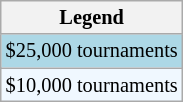<table class="wikitable" style="font-size:85%">
<tr>
<th>Legend</th>
</tr>
<tr style="background:lightblue;">
<td>$25,000 tournaments</td>
</tr>
<tr style="background:#f0f8ff;">
<td>$10,000 tournaments</td>
</tr>
</table>
